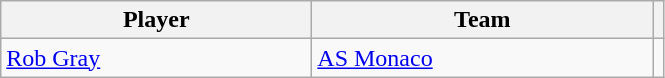<table class="wikitable" style="text-align: center;">
<tr>
<th style="width:200px;">Player</th>
<th style="width:220px;">Team</th>
<th></th>
</tr>
<tr>
<td align=left> <a href='#'>Rob Gray</a></td>
<td align=left> <a href='#'>AS Monaco</a></td>
<td></td>
</tr>
</table>
